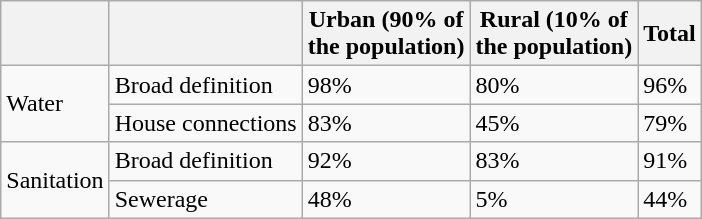<table class="wikitable">
<tr>
<th></th>
<th></th>
<th>Urban (90% of<br>the population)</th>
<th>Rural (10% of<br>the population)</th>
<th>Total</th>
</tr>
<tr>
<td rowspan="2">Water</td>
<td>Broad definition</td>
<td>98%</td>
<td>80%</td>
<td>96%</td>
</tr>
<tr>
<td>House connections</td>
<td>83%</td>
<td>45%</td>
<td>79%</td>
</tr>
<tr>
<td rowspan="2">Sanitation</td>
<td>Broad definition</td>
<td>92%</td>
<td>83%</td>
<td>91%</td>
</tr>
<tr>
<td>Sewerage</td>
<td>48%</td>
<td>5%</td>
<td>44%</td>
</tr>
</table>
